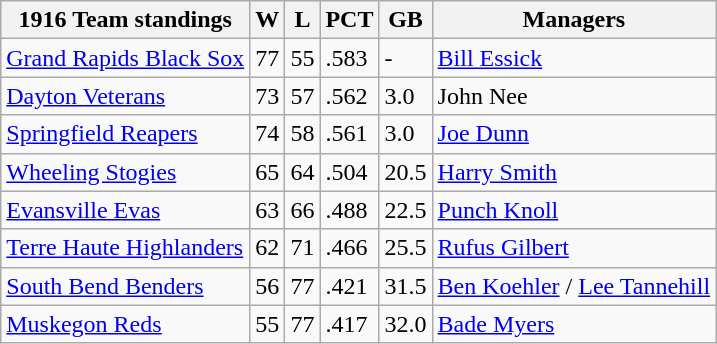<table class="wikitable">
<tr>
<th>1916 Team standings</th>
<th>W</th>
<th>L</th>
<th>PCT</th>
<th>GB</th>
<th>Managers</th>
</tr>
<tr>
<td><a href='#'>Grand Rapids Black Sox</a></td>
<td>77</td>
<td>55</td>
<td>.583</td>
<td>-</td>
<td><a href='#'>Bill Essick</a></td>
</tr>
<tr>
<td><a href='#'>Dayton Veterans</a></td>
<td>73</td>
<td>57</td>
<td>.562</td>
<td>3.0</td>
<td>John Nee</td>
</tr>
<tr>
<td><a href='#'>Springfield Reapers</a></td>
<td>74</td>
<td>58</td>
<td>.561</td>
<td>3.0</td>
<td><a href='#'>Joe Dunn</a></td>
</tr>
<tr>
<td><a href='#'>Wheeling Stogies</a></td>
<td>65</td>
<td>64</td>
<td>.504</td>
<td>20.5</td>
<td><a href='#'>Harry Smith</a></td>
</tr>
<tr>
<td><a href='#'>Evansville Evas</a></td>
<td>63</td>
<td>66</td>
<td>.488</td>
<td>22.5</td>
<td><a href='#'>Punch Knoll</a></td>
</tr>
<tr>
<td><a href='#'>Terre Haute Highlanders</a></td>
<td>62</td>
<td>71</td>
<td>.466</td>
<td>25.5</td>
<td><a href='#'>Rufus Gilbert</a></td>
</tr>
<tr>
<td><a href='#'>South Bend Benders</a></td>
<td>56</td>
<td>77</td>
<td>.421</td>
<td>31.5</td>
<td><a href='#'>Ben Koehler</a> / <a href='#'>Lee Tannehill</a></td>
</tr>
<tr>
<td><a href='#'>Muskegon Reds</a></td>
<td>55</td>
<td>77</td>
<td>.417</td>
<td>32.0</td>
<td><a href='#'>Bade Myers</a></td>
</tr>
</table>
